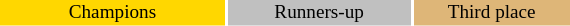<table class="toccolours" style="width:30em; text-align:center; font-size:80%;">
<tr>
<td style="background:gold;color:black; width: 30px">Champions</td>
<td style="background:silver;color:black; width: 40px">Runners-up</td>
<td style="background:#deb678;color:black; width: 40px">Third place</td>
</tr>
<tr>
</tr>
</table>
